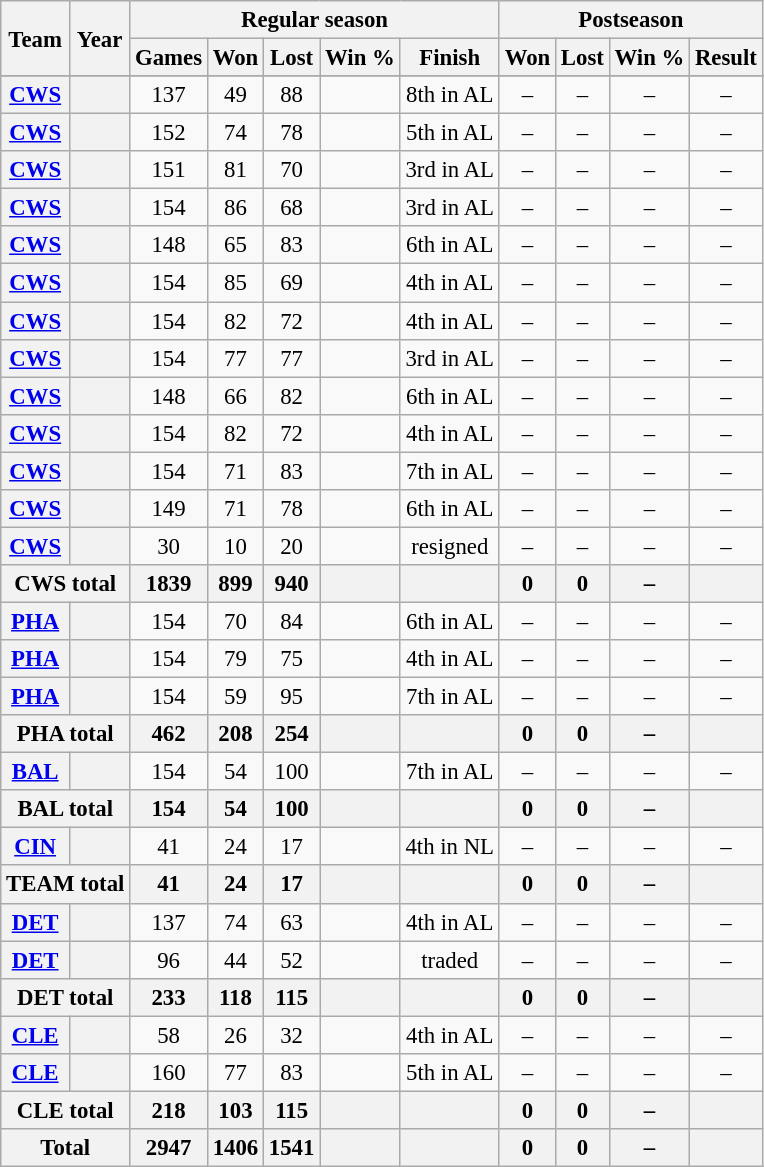<table class="wikitable" style="font-size: 95%; text-align:center;">
<tr>
<th rowspan="2">Team</th>
<th rowspan="2">Year</th>
<th colspan="5">Regular season</th>
<th colspan="4">Postseason</th>
</tr>
<tr>
<th>Games</th>
<th>Won</th>
<th>Lost</th>
<th>Win %</th>
<th>Finish</th>
<th>Won</th>
<th>Lost</th>
<th>Win %</th>
<th>Result</th>
</tr>
<tr>
</tr>
<tr>
<th><a href='#'>CWS</a></th>
<th></th>
<td>137</td>
<td>49</td>
<td>88</td>
<td></td>
<td>8th in AL</td>
<td>–</td>
<td>–</td>
<td>–</td>
<td>–</td>
</tr>
<tr>
<th><a href='#'>CWS</a></th>
<th></th>
<td>152</td>
<td>74</td>
<td>78</td>
<td></td>
<td>5th in AL</td>
<td>–</td>
<td>–</td>
<td>–</td>
<td>–</td>
</tr>
<tr>
<th><a href='#'>CWS</a></th>
<th></th>
<td>151</td>
<td>81</td>
<td>70</td>
<td></td>
<td>3rd in AL</td>
<td>–</td>
<td>–</td>
<td>–</td>
<td>–</td>
</tr>
<tr>
<th><a href='#'>CWS</a></th>
<th></th>
<td>154</td>
<td>86</td>
<td>68</td>
<td></td>
<td>3rd in AL</td>
<td>–</td>
<td>–</td>
<td>–</td>
<td>–</td>
</tr>
<tr>
<th><a href='#'>CWS</a></th>
<th></th>
<td>148</td>
<td>65</td>
<td>83</td>
<td></td>
<td>6th in AL</td>
<td>–</td>
<td>–</td>
<td>–</td>
<td>–</td>
</tr>
<tr>
<th><a href='#'>CWS</a></th>
<th></th>
<td>154</td>
<td>85</td>
<td>69</td>
<td></td>
<td>4th in AL</td>
<td>–</td>
<td>–</td>
<td>–</td>
<td>–</td>
</tr>
<tr>
<th><a href='#'>CWS</a></th>
<th></th>
<td>154</td>
<td>82</td>
<td>72</td>
<td></td>
<td>4th in AL</td>
<td>–</td>
<td>–</td>
<td>–</td>
<td>–</td>
</tr>
<tr>
<th><a href='#'>CWS</a></th>
<th></th>
<td>154</td>
<td>77</td>
<td>77</td>
<td></td>
<td>3rd in AL</td>
<td>–</td>
<td>–</td>
<td>–</td>
<td>–</td>
</tr>
<tr>
<th><a href='#'>CWS</a></th>
<th></th>
<td>148</td>
<td>66</td>
<td>82</td>
<td></td>
<td>6th in AL</td>
<td>–</td>
<td>–</td>
<td>–</td>
<td>–</td>
</tr>
<tr>
<th><a href='#'>CWS</a></th>
<th></th>
<td>154</td>
<td>82</td>
<td>72</td>
<td></td>
<td>4th in AL</td>
<td>–</td>
<td>–</td>
<td>–</td>
<td>–</td>
</tr>
<tr>
<th><a href='#'>CWS</a></th>
<th></th>
<td>154</td>
<td>71</td>
<td>83</td>
<td></td>
<td>7th in AL</td>
<td>–</td>
<td>–</td>
<td>–</td>
<td>–</td>
</tr>
<tr>
<th><a href='#'>CWS</a></th>
<th></th>
<td>149</td>
<td>71</td>
<td>78</td>
<td></td>
<td>6th in AL</td>
<td>–</td>
<td>–</td>
<td>–</td>
<td>–</td>
</tr>
<tr>
<th><a href='#'>CWS</a></th>
<th></th>
<td>30</td>
<td>10</td>
<td>20</td>
<td></td>
<td>resigned</td>
<td>–</td>
<td>–</td>
<td>–</td>
<td>–</td>
</tr>
<tr>
<th colspan="2">CWS total</th>
<th>1839</th>
<th>899</th>
<th>940</th>
<th></th>
<th></th>
<th>0</th>
<th>0</th>
<th>–</th>
<th></th>
</tr>
<tr>
<th><a href='#'>PHA</a></th>
<th></th>
<td>154</td>
<td>70</td>
<td>84</td>
<td></td>
<td>6th in AL</td>
<td>–</td>
<td>–</td>
<td>–</td>
<td>–</td>
</tr>
<tr>
<th><a href='#'>PHA</a></th>
<th></th>
<td>154</td>
<td>79</td>
<td>75</td>
<td></td>
<td>4th in AL</td>
<td>–</td>
<td>–</td>
<td>–</td>
<td>–</td>
</tr>
<tr>
<th><a href='#'>PHA</a></th>
<th></th>
<td>154</td>
<td>59</td>
<td>95</td>
<td></td>
<td>7th in AL</td>
<td>–</td>
<td>–</td>
<td>–</td>
<td>–</td>
</tr>
<tr>
<th colspan="2">PHA total</th>
<th>462</th>
<th>208</th>
<th>254</th>
<th></th>
<th></th>
<th>0</th>
<th>0</th>
<th>–</th>
<th></th>
</tr>
<tr>
<th><a href='#'>BAL</a></th>
<th></th>
<td>154</td>
<td>54</td>
<td>100</td>
<td></td>
<td>7th in AL</td>
<td>–</td>
<td>–</td>
<td>–</td>
<td>–</td>
</tr>
<tr>
<th colspan="2">BAL total</th>
<th>154</th>
<th>54</th>
<th>100</th>
<th></th>
<th></th>
<th>0</th>
<th>0</th>
<th>–</th>
<th></th>
</tr>
<tr>
<th><a href='#'>CIN</a></th>
<th></th>
<td>41</td>
<td>24</td>
<td>17</td>
<td></td>
<td>4th in NL</td>
<td>–</td>
<td>–</td>
<td>–</td>
<td>–</td>
</tr>
<tr>
<th colspan="2">TEAM total</th>
<th>41</th>
<th>24</th>
<th>17</th>
<th></th>
<th></th>
<th>0</th>
<th>0</th>
<th>–</th>
<th></th>
</tr>
<tr>
<th><a href='#'>DET</a></th>
<th></th>
<td>137</td>
<td>74</td>
<td>63</td>
<td></td>
<td>4th in AL</td>
<td>–</td>
<td>–</td>
<td>–</td>
<td>–</td>
</tr>
<tr>
<th><a href='#'>DET</a></th>
<th></th>
<td>96</td>
<td>44</td>
<td>52</td>
<td></td>
<td>traded</td>
<td>–</td>
<td>–</td>
<td>–</td>
<td>–</td>
</tr>
<tr>
<th colspan="2">DET total</th>
<th>233</th>
<th>118</th>
<th>115</th>
<th></th>
<th></th>
<th>0</th>
<th>0</th>
<th>–</th>
<th></th>
</tr>
<tr>
<th><a href='#'>CLE</a></th>
<th></th>
<td>58</td>
<td>26</td>
<td>32</td>
<td></td>
<td>4th in AL</td>
<td>–</td>
<td>–</td>
<td>–</td>
<td>–</td>
</tr>
<tr>
<th><a href='#'>CLE</a></th>
<th></th>
<td>160</td>
<td>77</td>
<td>83</td>
<td></td>
<td>5th in AL</td>
<td>–</td>
<td>–</td>
<td>–</td>
<td>–</td>
</tr>
<tr>
<th colspan="2">CLE total</th>
<th>218</th>
<th>103</th>
<th>115</th>
<th></th>
<th></th>
<th>0</th>
<th>0</th>
<th>–</th>
<th></th>
</tr>
<tr>
<th colspan="2">Total</th>
<th>2947</th>
<th>1406</th>
<th>1541</th>
<th></th>
<th></th>
<th>0</th>
<th>0</th>
<th>–</th>
<th></th>
</tr>
</table>
